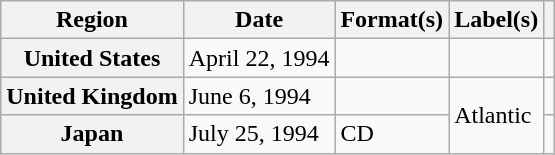<table class="wikitable plainrowheaders">
<tr>
<th scope="col">Region</th>
<th scope="col">Date</th>
<th scope="col">Format(s)</th>
<th scope="col">Label(s)</th>
<th scope="col"></th>
</tr>
<tr>
<th scope="row">United States</th>
<td>April 22, 1994</td>
<td></td>
<td></td>
<td></td>
</tr>
<tr>
<th scope="row">United Kingdom</th>
<td>June 6, 1994</td>
<td></td>
<td rowspan="2">Atlantic</td>
<td></td>
</tr>
<tr>
<th scope="row">Japan</th>
<td>July 25, 1994</td>
<td>CD</td>
<td></td>
</tr>
</table>
